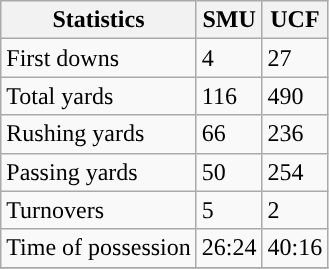<table class="wikitable">
<tr>
<th>Statistics</th>
<th>SMU</th>
<th>UCF</th>
</tr>
<tr>
<td>First downs</td>
<td>4</td>
<td>27</td>
</tr>
<tr>
<td>Total yards</td>
<td>116</td>
<td>490</td>
</tr>
<tr>
<td>Rushing yards</td>
<td>66</td>
<td>236</td>
</tr>
<tr>
<td>Passing yards</td>
<td>50</td>
<td>254</td>
</tr>
<tr>
<td>Turnovers</td>
<td>5</td>
<td>2</td>
</tr>
<tr>
<td>Time of possession</td>
<td>26:24</td>
<td>40:16</td>
</tr>
<tr>
</tr>
</table>
